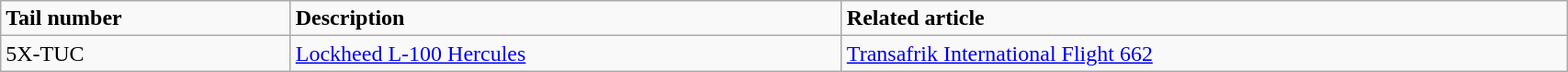<table class="wikitable" width="90%">
<tr>
<td><strong>Tail number</strong></td>
<td><strong>Description</strong></td>
<td><strong>Related article</strong></td>
</tr>
<tr>
<td>5X-TUC</td>
<td><a href='#'>Lockheed L-100 Hercules</a></td>
<td><a href='#'>Transafrik International Flight 662</a></td>
</tr>
</table>
